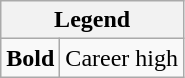<table class="wikitable mw-collapsible">
<tr>
<th colspan="2">Legend</th>
</tr>
<tr>
<td><strong>Bold</strong></td>
<td>Career high</td>
</tr>
</table>
